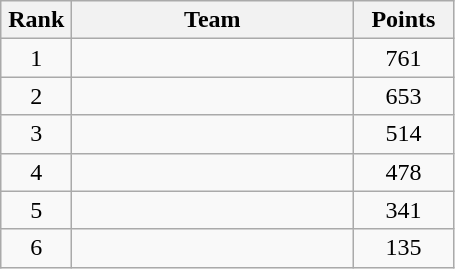<table class="wikitable" style="text-align:center;">
<tr>
<th width=40>Rank</th>
<th width=180>Team</th>
<th width=60>Points</th>
</tr>
<tr>
<td>1</td>
<td align=left></td>
<td>761</td>
</tr>
<tr>
<td>2</td>
<td align=left></td>
<td>653</td>
</tr>
<tr>
<td>3</td>
<td align=left></td>
<td>514</td>
</tr>
<tr>
<td>4</td>
<td align=left></td>
<td>478</td>
</tr>
<tr>
<td>5</td>
<td align=left></td>
<td>341</td>
</tr>
<tr>
<td>6</td>
<td align=left></td>
<td>135</td>
</tr>
</table>
